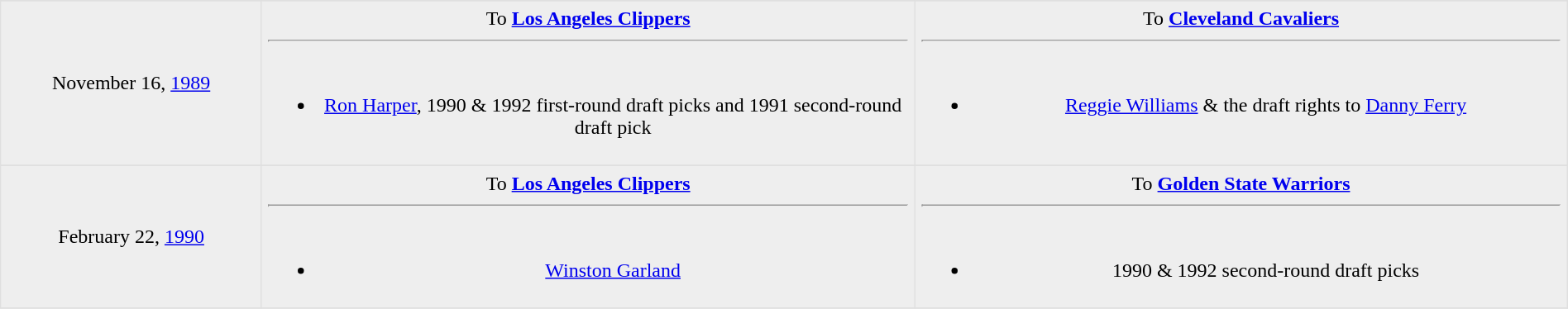<table border=1 style="border-collapse:collapse; text-align: center; width: 100%" bordercolor="#DFDFDF"  cellpadding="5">
<tr>
</tr>
<tr bgcolor="eeeeee">
<td style="width:12%">November 16, <a href='#'>1989</a></td>
<td style="width:30%" valign="top">To <strong><a href='#'>Los Angeles Clippers</a></strong><hr><br><ul><li><a href='#'>Ron Harper</a>, 1990 & 1992 first-round draft picks and 1991 second-round draft pick</li></ul></td>
<td style="width:30%" valign="top">To <strong><a href='#'>Cleveland Cavaliers</a></strong><hr><br><ul><li><a href='#'>Reggie Williams</a> & the draft rights to <a href='#'>Danny Ferry</a></li></ul></td>
</tr>
<tr>
</tr>
<tr bgcolor="eeeeee">
<td style="width:12%">February 22, <a href='#'>1990</a></td>
<td style="width:30%" valign="top">To <strong><a href='#'>Los Angeles Clippers</a></strong><hr><br><ul><li><a href='#'>Winston Garland</a></li></ul></td>
<td style="width:30%" valign="top">To <strong><a href='#'>Golden State Warriors</a></strong><hr><br><ul><li>1990 & 1992 second-round draft picks</li></ul></td>
</tr>
<tr>
</tr>
</table>
